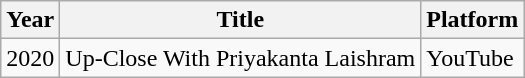<table class="wikitable">
<tr>
<th>Year</th>
<th>Title</th>
<th>Platform</th>
</tr>
<tr>
<td>2020</td>
<td>Up-Close With Priyakanta Laishram</td>
<td>YouTube</td>
</tr>
</table>
